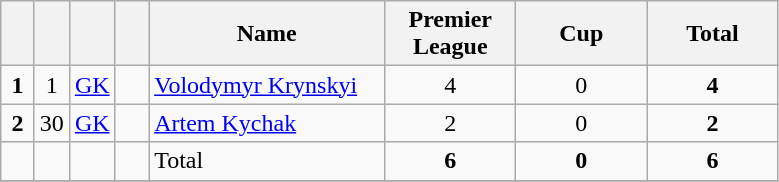<table class="wikitable" style="text-align:center">
<tr>
<th width=15></th>
<th width=15></th>
<th width=15></th>
<th width=15></th>
<th width=150>Name</th>
<th width=80><strong>Premier League</strong></th>
<th width=80><strong>Cup</strong></th>
<th width=80>Total</th>
</tr>
<tr>
<td><strong>1</strong></td>
<td>1</td>
<td><a href='#'>GK</a></td>
<td></td>
<td align=left><a href='#'>Volodymyr Krynskyi</a></td>
<td>4</td>
<td>0</td>
<td><strong>4</strong></td>
</tr>
<tr>
<td><strong>2</strong></td>
<td>30</td>
<td><a href='#'>GK</a></td>
<td></td>
<td align=left><a href='#'>Artem Kychak</a></td>
<td>2</td>
<td>0</td>
<td><strong>2</strong></td>
</tr>
<tr>
<td></td>
<td></td>
<td></td>
<td></td>
<td align=left>Total</td>
<td><strong>6</strong></td>
<td><strong>0</strong></td>
<td><strong>6</strong></td>
</tr>
<tr>
</tr>
</table>
